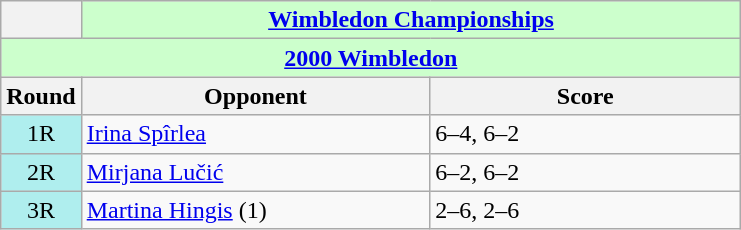<table class="wikitable collapsible collapsed">
<tr>
<th></th>
<th colspan=2 style="background:#cfc;"><a href='#'>Wimbledon Championships</a></th>
</tr>
<tr>
<th colspan=3 style="background:#cfc;"><a href='#'>2000 Wimbledon</a></th>
</tr>
<tr>
<th>Round</th>
<th width=225>Opponent</th>
<th width=200>Score</th>
</tr>
<tr>
<td style="text-align:center; background:#afeeee;">1R</td>
<td> <a href='#'>Irina Spîrlea</a></td>
<td>6–4, 6–2</td>
</tr>
<tr>
<td style="text-align:center; background:#afeeee;">2R</td>
<td> <a href='#'>Mirjana Lučić</a></td>
<td>6–2, 6–2</td>
</tr>
<tr>
<td style="text-align:center; background:#afeeee;">3R</td>
<td> <a href='#'>Martina Hingis</a> (1)</td>
<td>2–6, 2–6</td>
</tr>
</table>
